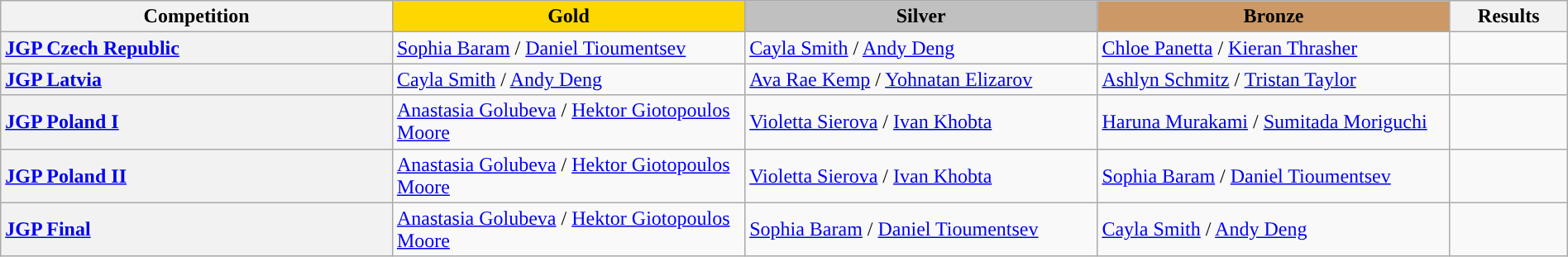<table class="wikitable unsortable" style="text-align:left; width:100%">
<tr>
<th scope="col" style="text-align:center; width:25%;">Competition</th>
<td scope="col" style="text-align:center; width:22.5%; background:gold"><strong>Gold</strong></td>
<td scope="col" style="text-align:center; width:22.5%; background:silver"><strong>Silver</strong></td>
<td scope="col" style="text-align:center; width:22.5%; background:#c96"><strong>Bronze</strong></td>
<th scope="col" style="text-align:center; width:7.5%;">Results</th>
</tr>
<tr>
<th scope="row" style="text-align:left"> <a href='#'>JGP Czech Republic</a></th>
<td> <a href='#'>Sophia Baram</a> / <a href='#'>Daniel Tioumentsev</a></td>
<td> <a href='#'>Cayla Smith</a> / <a href='#'>Andy Deng</a></td>
<td> <a href='#'>Chloe Panetta</a> / <a href='#'>Kieran Thrasher</a></td>
<td></td>
</tr>
<tr>
<th scope="row" style="text-align:left"> <a href='#'>JGP Latvia</a></th>
<td> <a href='#'>Cayla Smith</a> / <a href='#'>Andy Deng</a></td>
<td> <a href='#'>Ava Rae Kemp</a> / <a href='#'>Yohnatan Elizarov</a></td>
<td> <a href='#'>Ashlyn Schmitz</a> / <a href='#'>Tristan Taylor</a></td>
<td></td>
</tr>
<tr>
<th scope="row" style="text-align:left"> <a href='#'>JGP Poland I</a></th>
<td> <a href='#'>Anastasia Golubeva</a> / <a href='#'>Hektor Giotopoulos Moore</a></td>
<td> <a href='#'>Violetta Sierova</a> / <a href='#'>Ivan Khobta</a></td>
<td> <a href='#'>Haruna Murakami</a> / <a href='#'>Sumitada Moriguchi</a></td>
<td></td>
</tr>
<tr>
<th scope="row" style="text-align:left"> <a href='#'>JGP Poland II</a></th>
<td> <a href='#'>Anastasia Golubeva</a> / <a href='#'>Hektor Giotopoulos Moore</a></td>
<td> <a href='#'>Violetta Sierova</a> / <a href='#'>Ivan Khobta</a></td>
<td> <a href='#'>Sophia Baram</a> / <a href='#'>Daniel Tioumentsev</a></td>
<td></td>
</tr>
<tr>
<th scope="row" style="text-align:left"> <a href='#'>JGP Final</a></th>
<td> <a href='#'>Anastasia Golubeva</a> / <a href='#'>Hektor Giotopoulos Moore</a></td>
<td> <a href='#'>Sophia Baram</a> / <a href='#'>Daniel Tioumentsev</a></td>
<td> <a href='#'>Cayla Smith</a> / <a href='#'>Andy Deng</a></td>
<td></td>
</tr>
</table>
